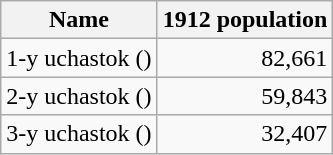<table class="wikitable sortable">
<tr>
<th>Name</th>
<th>1912 population</th>
</tr>
<tr>
<td>1-y uchastok ()</td>
<td align="right">82,661</td>
</tr>
<tr>
<td>2-y uchastok ()</td>
<td align="right">59,843</td>
</tr>
<tr>
<td>3-y uchastok ()</td>
<td align="right">32,407</td>
</tr>
</table>
